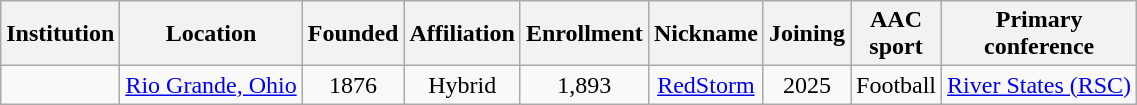<table class="wikitable sortable" style="text-align:center">
<tr>
<th>Institution</th>
<th>Location</th>
<th>Founded</th>
<th>Affiliation</th>
<th>Enrollment</th>
<th>Nickname</th>
<th>Joining</th>
<th>AAC<br>sport</th>
<th>Primary<br>conference</th>
</tr>
<tr>
<td></td>
<td><a href='#'>Rio Grande, Ohio</a></td>
<td>1876</td>
<td>Hybrid</td>
<td>1,893</td>
<td><a href='#'>RedStorm</a></td>
<td>2025</td>
<td>Football</td>
<td><a href='#'>River States (RSC)</a></td>
</tr>
</table>
